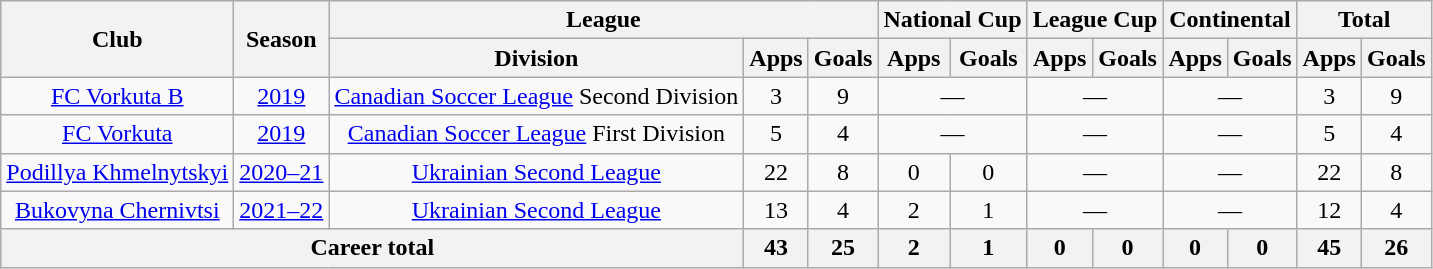<table class="wikitable" style="text-align: center">
<tr>
<th rowspan="2">Club</th>
<th rowspan="2">Season</th>
<th colspan="3">League</th>
<th colspan="2">National Cup</th>
<th colspan="2">League Cup</th>
<th colspan="2">Continental</th>
<th colspan="2">Total</th>
</tr>
<tr>
<th>Division</th>
<th>Apps</th>
<th>Goals</th>
<th>Apps</th>
<th>Goals</th>
<th>Apps</th>
<th>Goals</th>
<th>Apps</th>
<th>Goals</th>
<th>Apps</th>
<th>Goals</th>
</tr>
<tr>
<td><a href='#'>FC Vorkuta B</a></td>
<td><a href='#'>2019</a></td>
<td><a href='#'>Canadian Soccer League</a> Second Division</td>
<td>3</td>
<td>9</td>
<td colspan="2">—</td>
<td colspan="2">—</td>
<td colspan="2">—</td>
<td>3</td>
<td>9</td>
</tr>
<tr>
<td><a href='#'>FC Vorkuta</a></td>
<td><a href='#'>2019</a></td>
<td><a href='#'>Canadian Soccer League</a> First Division</td>
<td>5</td>
<td>4</td>
<td colspan="2">—</td>
<td colspan="2">—</td>
<td colspan="2">—</td>
<td>5</td>
<td>4</td>
</tr>
<tr>
<td><a href='#'>Podillya Khmelnytskyi</a></td>
<td><a href='#'>2020–21</a></td>
<td><a href='#'>Ukrainian Second League</a></td>
<td>22</td>
<td>8</td>
<td>0</td>
<td>0</td>
<td colspan="2">—</td>
<td colspan="2">—</td>
<td>22</td>
<td>8</td>
</tr>
<tr>
<td><a href='#'>Bukovyna Chernivtsi</a></td>
<td><a href='#'>2021–22</a></td>
<td><a href='#'>Ukrainian Second League</a></td>
<td>13</td>
<td>4</td>
<td>2</td>
<td>1</td>
<td colspan="2">—</td>
<td colspan="2">—</td>
<td>12</td>
<td>4</td>
</tr>
<tr>
<th colspan="3"><strong>Career total</strong></th>
<th>43</th>
<th>25</th>
<th>2</th>
<th>1</th>
<th>0</th>
<th>0</th>
<th>0</th>
<th>0</th>
<th>45</th>
<th>26</th>
</tr>
</table>
